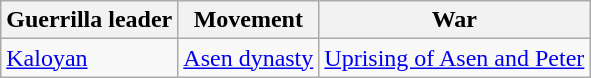<table class="wikitable">
<tr>
<th>Guerrilla leader</th>
<th>Movement</th>
<th>War</th>
</tr>
<tr>
<td><a href='#'>Kaloyan</a></td>
<td><a href='#'>Asen dynasty</a></td>
<td><a href='#'>Uprising of Asen and Peter</a></td>
</tr>
</table>
